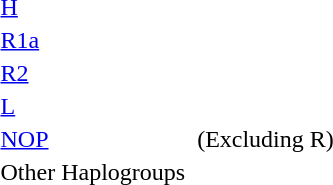<table>
<tr>
<td><a href='#'>H</a></td>
<td></td>
</tr>
<tr>
<td><a href='#'>R1a</a></td>
<td></td>
</tr>
<tr>
<td><a href='#'>R2</a></td>
<td></td>
</tr>
<tr>
<td><a href='#'>L</a></td>
<td></td>
</tr>
<tr>
<td><a href='#'>NOP</a></td>
<td></td>
<td>(Excluding R)</td>
</tr>
<tr>
<td>Other Haplogroups</td>
<td></td>
</tr>
</table>
